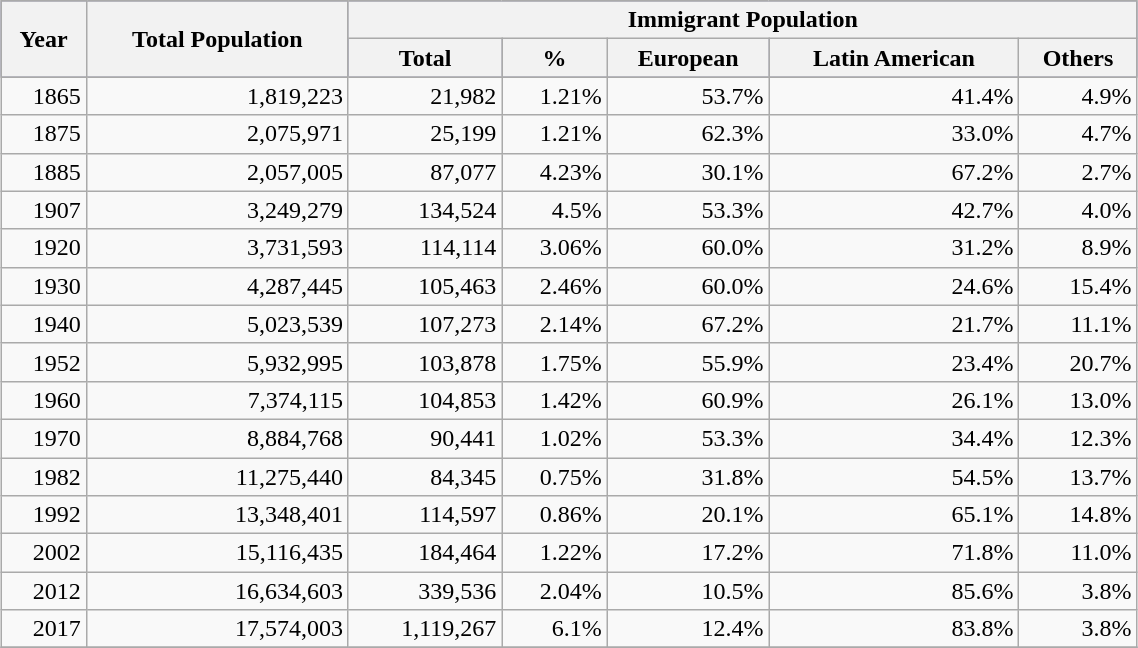<table class="wikitable" style="margin:1em auto; width:60%; text-align:right;">
<tr style="background:#333366;">
<th rowspan=2>Year</th>
<th rowspan=2>Total Population</th>
<th colspan=5>Immigrant Population</th>
</tr>
<tr style="background:#333366;">
<th>Total</th>
<th>%</th>
<th>European</th>
<th>Latin American</th>
<th>Others</th>
</tr>
<tr>
<td>1865</td>
<td>1,819,223</td>
<td>21,982</td>
<td>1.21%</td>
<td>53.7%</td>
<td>41.4%</td>
<td>4.9%</td>
</tr>
<tr>
<td>1875</td>
<td>2,075,971</td>
<td>25,199</td>
<td>1.21%</td>
<td>62.3%</td>
<td>33.0%</td>
<td>4.7%</td>
</tr>
<tr>
<td>1885</td>
<td>2,057,005</td>
<td>87,077</td>
<td>4.23%</td>
<td>30.1%</td>
<td>67.2%</td>
<td>2.7%</td>
</tr>
<tr>
<td>1907</td>
<td>3,249,279</td>
<td>134,524</td>
<td>4.5%</td>
<td>53.3%</td>
<td>42.7%</td>
<td>4.0%</td>
</tr>
<tr>
<td>1920</td>
<td>3,731,593</td>
<td>114,114</td>
<td>3.06%</td>
<td>60.0%</td>
<td>31.2%</td>
<td>8.9%</td>
</tr>
<tr>
<td>1930</td>
<td>4,287,445</td>
<td>105,463</td>
<td>2.46%</td>
<td>60.0%</td>
<td>24.6%</td>
<td>15.4%</td>
</tr>
<tr>
<td>1940</td>
<td>5,023,539</td>
<td>107,273</td>
<td>2.14%</td>
<td>67.2%</td>
<td>21.7%</td>
<td>11.1%</td>
</tr>
<tr>
<td>1952</td>
<td>5,932,995</td>
<td>103,878</td>
<td>1.75%</td>
<td>55.9%</td>
<td>23.4%</td>
<td>20.7%</td>
</tr>
<tr>
<td>1960</td>
<td>7,374,115</td>
<td>104,853</td>
<td>1.42%</td>
<td>60.9%</td>
<td>26.1%</td>
<td>13.0%</td>
</tr>
<tr>
<td>1970</td>
<td>8,884,768</td>
<td>90,441</td>
<td>1.02%</td>
<td>53.3%</td>
<td>34.4%</td>
<td>12.3%</td>
</tr>
<tr>
<td>1982</td>
<td>11,275,440</td>
<td>84,345</td>
<td>0.75%</td>
<td>31.8%</td>
<td>54.5%</td>
<td>13.7%</td>
</tr>
<tr>
<td>1992</td>
<td>13,348,401</td>
<td>114,597</td>
<td>0.86%</td>
<td>20.1%</td>
<td>65.1%</td>
<td>14.8%</td>
</tr>
<tr>
<td>2002</td>
<td>15,116,435</td>
<td>184,464</td>
<td>1.22%</td>
<td>17.2%</td>
<td>71.8%</td>
<td>11.0%</td>
</tr>
<tr>
<td>2012</td>
<td>16,634,603</td>
<td>339,536</td>
<td>2.04%</td>
<td>10.5%</td>
<td>85.6%</td>
<td>3.8%</td>
</tr>
<tr>
<td>2017</td>
<td>17,574,003</td>
<td>1,119,267</td>
<td>6.1%</td>
<td>12.4%</td>
<td>83.8%</td>
<td>3.8%</td>
</tr>
<tr>
</tr>
</table>
